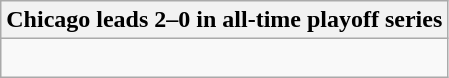<table class="wikitable collapsible collapsed">
<tr>
<th>Chicago leads 2–0 in all-time playoff series</th>
</tr>
<tr>
<td><br>
</td>
</tr>
</table>
